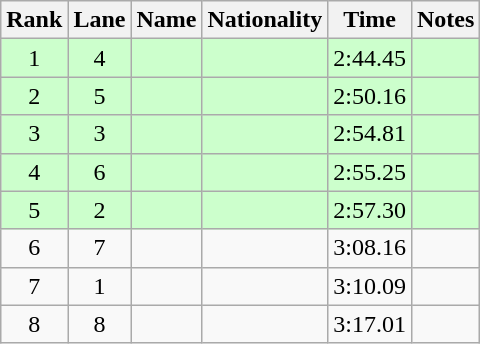<table class="wikitable sortable" style="text-align:center">
<tr>
<th>Rank</th>
<th>Lane</th>
<th>Name</th>
<th>Nationality</th>
<th>Time</th>
<th>Notes</th>
</tr>
<tr bgcolor=ccffcc>
<td>1</td>
<td>4</td>
<td align=left></td>
<td align=left></td>
<td>2:44.45</td>
<td><strong></strong></td>
</tr>
<tr bgcolor=ccffcc>
<td>2</td>
<td>5</td>
<td align=left></td>
<td align=left></td>
<td>2:50.16</td>
<td><strong></strong></td>
</tr>
<tr bgcolor=ccffcc>
<td>3</td>
<td>3</td>
<td align=left></td>
<td align=left></td>
<td>2:54.81</td>
<td><strong></strong></td>
</tr>
<tr bgcolor=ccffcc>
<td>4</td>
<td>6</td>
<td align=left></td>
<td align=left></td>
<td>2:55.25</td>
<td><strong></strong></td>
</tr>
<tr bgcolor=ccffcc>
<td>5</td>
<td>2</td>
<td align=left></td>
<td align=left></td>
<td>2:57.30</td>
<td><strong></strong></td>
</tr>
<tr>
<td>6</td>
<td>7</td>
<td align=left></td>
<td align=left></td>
<td>3:08.16</td>
<td></td>
</tr>
<tr>
<td>7</td>
<td>1</td>
<td align=left></td>
<td align=left></td>
<td>3:10.09</td>
<td></td>
</tr>
<tr>
<td>8</td>
<td>8</td>
<td align=left></td>
<td align=left></td>
<td>3:17.01</td>
<td></td>
</tr>
</table>
